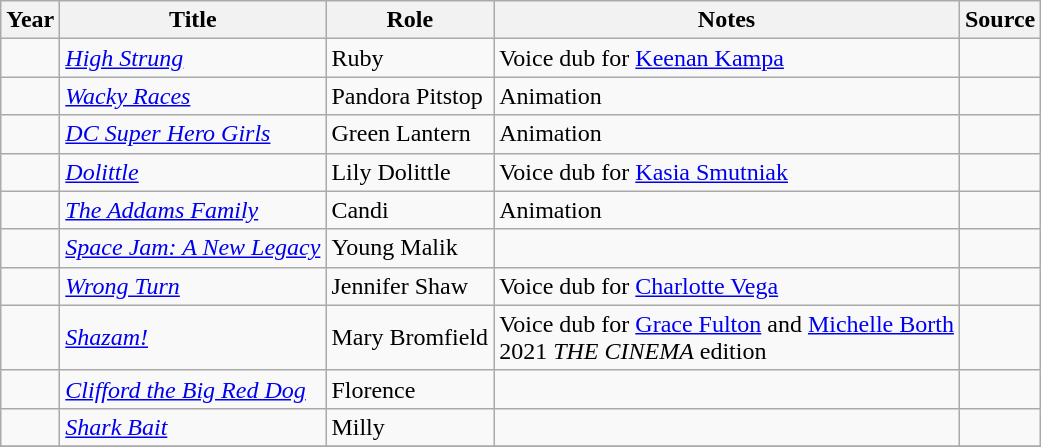<table class="wikitable sortable plainrowheaders">
<tr>
<th>Year</th>
<th>Title</th>
<th>Role</th>
<th class="unsortable">Notes</th>
<th class="unsortable">Source</th>
</tr>
<tr>
<td></td>
<td><em><a href='#'>High Strung</a></em></td>
<td>Ruby</td>
<td>Voice dub for <a href='#'>Keenan Kampa</a></td>
<td></td>
</tr>
<tr>
<td></td>
<td><em><a href='#'>Wacky Races</a></em></td>
<td>Pandora Pitstop</td>
<td>Animation</td>
<td></td>
</tr>
<tr>
<td></td>
<td><em><a href='#'>DC Super Hero Girls</a></em></td>
<td>Green Lantern</td>
<td>Animation</td>
<td></td>
</tr>
<tr>
<td></td>
<td><em><a href='#'>Dolittle</a></em></td>
<td>Lily Dolittle</td>
<td>Voice dub for <a href='#'>Kasia Smutniak</a></td>
<td></td>
</tr>
<tr>
<td></td>
<td><em><a href='#'>The Addams Family</a></em></td>
<td>Candi</td>
<td>Animation</td>
<td></td>
</tr>
<tr>
<td></td>
<td><em><a href='#'>Space Jam: A New Legacy</a></em></td>
<td>Young Malik</td>
<td></td>
<td></td>
</tr>
<tr>
<td></td>
<td><em><a href='#'>Wrong Turn</a></em></td>
<td>Jennifer Shaw</td>
<td>Voice dub for <a href='#'>Charlotte Vega</a></td>
<td></td>
</tr>
<tr>
<td></td>
<td><em><a href='#'>Shazam!</a></em></td>
<td>Mary Bromfield</td>
<td>Voice dub for <a href='#'>Grace Fulton</a> and <a href='#'>Michelle Borth</a><br>2021 <em>THE CINEMA</em> edition</td>
<td></td>
</tr>
<tr>
<td></td>
<td><em><a href='#'>Clifford the Big Red Dog</a></em></td>
<td>Florence</td>
<td></td>
<td></td>
</tr>
<tr>
<td></td>
<td><em><a href='#'>Shark Bait</a></em></td>
<td>Milly</td>
<td></td>
<td></td>
</tr>
<tr>
</tr>
</table>
